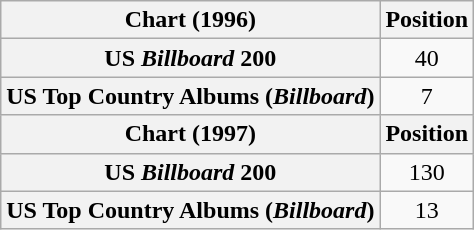<table class="wikitable plainrowheaders" style="text-align:center">
<tr>
<th scope="col">Chart (1996)</th>
<th scope="col">Position</th>
</tr>
<tr>
<th scope="row">US <em>Billboard</em> 200</th>
<td>40</td>
</tr>
<tr>
<th scope="row">US Top Country Albums (<em>Billboard</em>)</th>
<td>7</td>
</tr>
<tr>
<th scope="col">Chart (1997)</th>
<th scope="col">Position</th>
</tr>
<tr>
<th scope="row">US <em>Billboard</em> 200</th>
<td>130</td>
</tr>
<tr>
<th scope="row">US Top Country Albums (<em>Billboard</em>)</th>
<td>13</td>
</tr>
</table>
